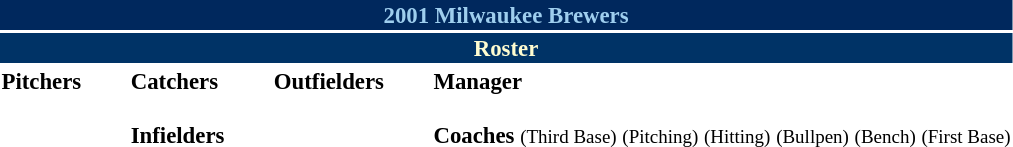<table class="toccolours" style="font-size: 95%;">
<tr>
<th colspan="10" style="background-color: #00285D; color: #9ECEEE; text-align: center;">2001 Milwaukee Brewers</th>
</tr>
<tr>
<td colspan="10" style="background-color: #003366; color: #FFFDD0; text-align: center;"><strong>Roster</strong></td>
</tr>
<tr>
<td valign="top"><strong>Pitchers</strong><br>





















</td>
<td width="25px"></td>
<td valign="top"><strong>Catchers</strong><br>


<br><strong>Infielders</strong>








</td>
<td width="25px"></td>
<td valign="top"><strong>Outfielders</strong><br>








</td>
<td width="25px"></td>
<td valign="top"><strong>Manager</strong><br><br><strong>Coaches</strong>
 <small>(Third Base)</small>
 <small>(Pitching)</small>
 <small>(Hitting)</small>
 <small>(Bullpen)</small>
 <small>(Bench)</small>
 <small>(First Base)</small></td>
</tr>
<tr>
</tr>
</table>
